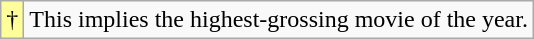<table class="wikitable">
<tr>
<td style="background-color:#FFFF99">†</td>
<td>This implies the highest-grossing movie of the year.</td>
</tr>
</table>
